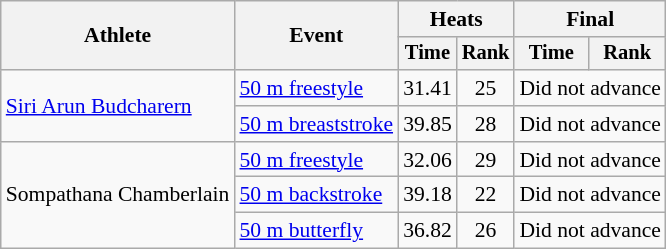<table class=wikitable style=font-size:90%;text-align:center>
<tr>
<th rowspan="2">Athlete</th>
<th rowspan="2">Event</th>
<th colspan="2">Heats</th>
<th colspan="2">Final</th>
</tr>
<tr style="font-size:95%">
<th>Time</th>
<th>Rank</th>
<th>Time</th>
<th>Rank</th>
</tr>
<tr>
<td align=left rowspan=2><a href='#'>Siri Arun Budcharern</a></td>
<td align=left><a href='#'>50 m freestyle</a></td>
<td>31.41</td>
<td>25</td>
<td colspan=2>Did not advance</td>
</tr>
<tr>
<td align=left><a href='#'>50 m breaststroke</a></td>
<td>39.85</td>
<td>28</td>
<td colspan=2>Did not advance</td>
</tr>
<tr>
<td align=left rowspan=3>Sompathana Chamberlain</td>
<td align=left><a href='#'>50 m freestyle</a></td>
<td>32.06</td>
<td>29</td>
<td colspan=2>Did not advance</td>
</tr>
<tr>
<td align=left><a href='#'>50 m backstroke</a></td>
<td>39.18</td>
<td>22</td>
<td colspan=2>Did not advance</td>
</tr>
<tr>
<td align=left><a href='#'>50 m butterfly</a></td>
<td>36.82</td>
<td>26</td>
<td colspan=2>Did not advance</td>
</tr>
</table>
